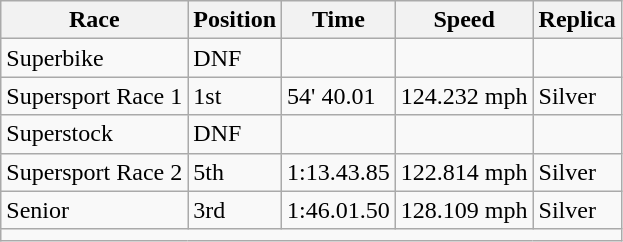<table class="wikitable">
<tr>
<th>Race</th>
<th>Position</th>
<th>Time</th>
<th>Speed</th>
<th>Replica</th>
</tr>
<tr>
<td>Superbike</td>
<td>DNF</td>
<td></td>
<td></td>
<td></td>
</tr>
<tr>
<td>Supersport Race 1</td>
<td>1st</td>
<td>54' 40.01</td>
<td>124.232 mph</td>
<td>Silver</td>
</tr>
<tr>
<td>Superstock</td>
<td>DNF</td>
<td></td>
<td></td>
<td></td>
</tr>
<tr>
<td>Supersport Race 2</td>
<td>5th</td>
<td>1:13.43.85</td>
<td>122.814 mph</td>
<td>Silver</td>
</tr>
<tr>
<td>Senior</td>
<td>3rd</td>
<td>1:46.01.50</td>
<td>128.109 mph</td>
<td>Silver</td>
</tr>
<tr>
<td colspan=5></td>
</tr>
</table>
